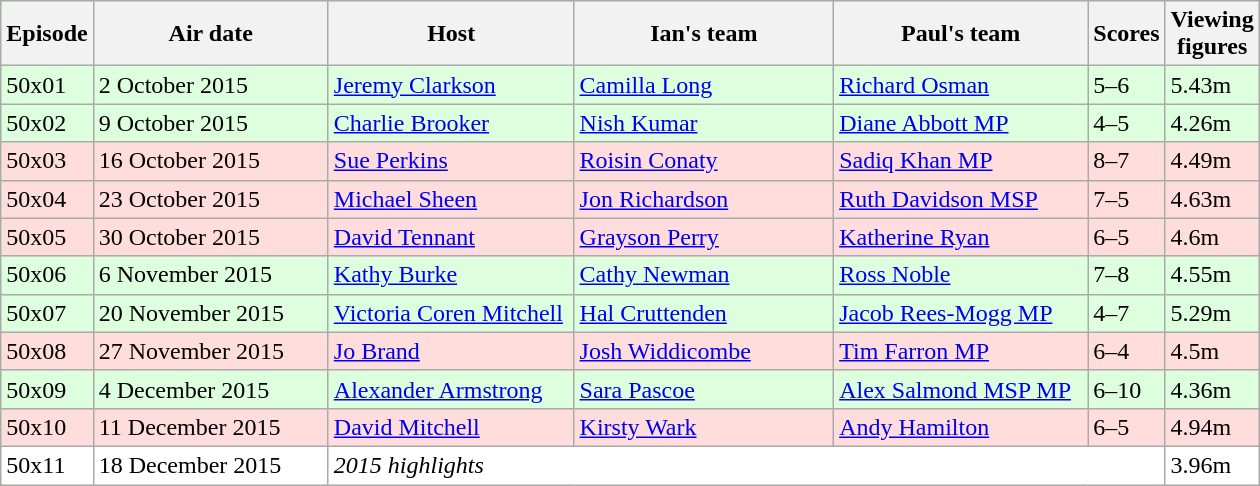<table class="wikitable"  style="width:840px; background:#dfd;">
<tr>
<th style="width:5%;">Episode</th>
<th style="width:21%;">Air date</th>
<th style="width:22%;">Host</th>
<th style="width:23%;">Ian's team</th>
<th style="width:23%;">Paul's team</th>
<th style="width:5%;">Scores</th>
<th style="width:120%;">Viewing figures</th>
</tr>
<tr>
<td>50x01</td>
<td>2 October 2015</td>
<td><a href='#'>Jeremy Clarkson</a></td>
<td><a href='#'>Camilla Long</a></td>
<td><a href='#'>Richard Osman</a></td>
<td>5–6</td>
<td>5.43m</td>
</tr>
<tr>
<td>50x02</td>
<td>9 October 2015</td>
<td><a href='#'>Charlie Brooker</a></td>
<td><a href='#'>Nish Kumar</a></td>
<td><a href='#'>Diane Abbott MP</a></td>
<td>4–5</td>
<td>4.26m</td>
</tr>
<tr style="background:#fdd;">
<td>50x03</td>
<td>16 October 2015</td>
<td><a href='#'>Sue Perkins</a></td>
<td><a href='#'>Roisin Conaty</a></td>
<td><a href='#'>Sadiq Khan MP</a></td>
<td>8–7</td>
<td>4.49m</td>
</tr>
<tr style="background:#fdd;">
<td>50x04</td>
<td>23 October 2015</td>
<td><a href='#'>Michael Sheen</a></td>
<td><a href='#'>Jon Richardson</a></td>
<td><a href='#'>Ruth Davidson MSP</a></td>
<td>7–5</td>
<td>4.63m</td>
</tr>
<tr style="background:#fdd;">
<td>50x05</td>
<td>30 October 2015</td>
<td><a href='#'>David Tennant</a></td>
<td><a href='#'>Grayson Perry</a></td>
<td><a href='#'>Katherine Ryan</a></td>
<td>6–5</td>
<td>4.6m</td>
</tr>
<tr>
<td>50x06</td>
<td>6 November 2015</td>
<td><a href='#'>Kathy Burke</a></td>
<td><a href='#'>Cathy Newman</a></td>
<td><a href='#'>Ross Noble</a></td>
<td>7–8</td>
<td>4.55m</td>
</tr>
<tr>
<td>50x07</td>
<td>20 November 2015</td>
<td><a href='#'>Victoria Coren Mitchell</a></td>
<td><a href='#'>Hal Cruttenden</a></td>
<td><a href='#'>Jacob Rees-Mogg MP</a></td>
<td>4–7</td>
<td>5.29m</td>
</tr>
<tr style="background:#fdd;">
<td>50x08</td>
<td>27 November 2015</td>
<td><a href='#'>Jo Brand</a></td>
<td><a href='#'>Josh Widdicombe</a></td>
<td><a href='#'>Tim Farron MP</a></td>
<td>6–4</td>
<td>4.5m</td>
</tr>
<tr>
<td>50x09</td>
<td>4 December 2015</td>
<td><a href='#'>Alexander Armstrong</a></td>
<td><a href='#'>Sara Pascoe</a></td>
<td><a href='#'>Alex Salmond MSP MP</a></td>
<td>6–10</td>
<td>4.36m</td>
</tr>
<tr style="background:#fdd;">
<td>50x10</td>
<td>11 December 2015</td>
<td><a href='#'>David Mitchell</a></td>
<td><a href='#'>Kirsty Wark</a></td>
<td><a href='#'>Andy Hamilton</a></td>
<td>6–5</td>
<td>4.94m</td>
</tr>
<tr style="background:#fff;">
<td>50x11</td>
<td>18 December 2015</td>
<td colspan="4"><em>2015 highlights</em></td>
<td>3.96m</td>
</tr>
</table>
